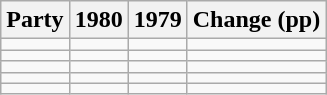<table class="wikitable" style="text-align:right;">
<tr>
<th>Party</th>
<th>1980</th>
<th>1979</th>
<th colspan="3">Change (pp)</th>
</tr>
<tr>
<td style="text-align:left;"></td>
<td></td>
<td></td>
<td></td>
</tr>
<tr>
<td style="text-align:left;"></td>
<td></td>
<td></td>
<td></td>
</tr>
<tr>
<td style="text-align:left;"></td>
<td></td>
<td></td>
<td></td>
</tr>
<tr>
<td style="text-align:left;"></td>
<td></td>
<td></td>
<td></td>
</tr>
<tr>
<td style="text-align:left;"></td>
<td></td>
<td></td>
<td></td>
</tr>
</table>
